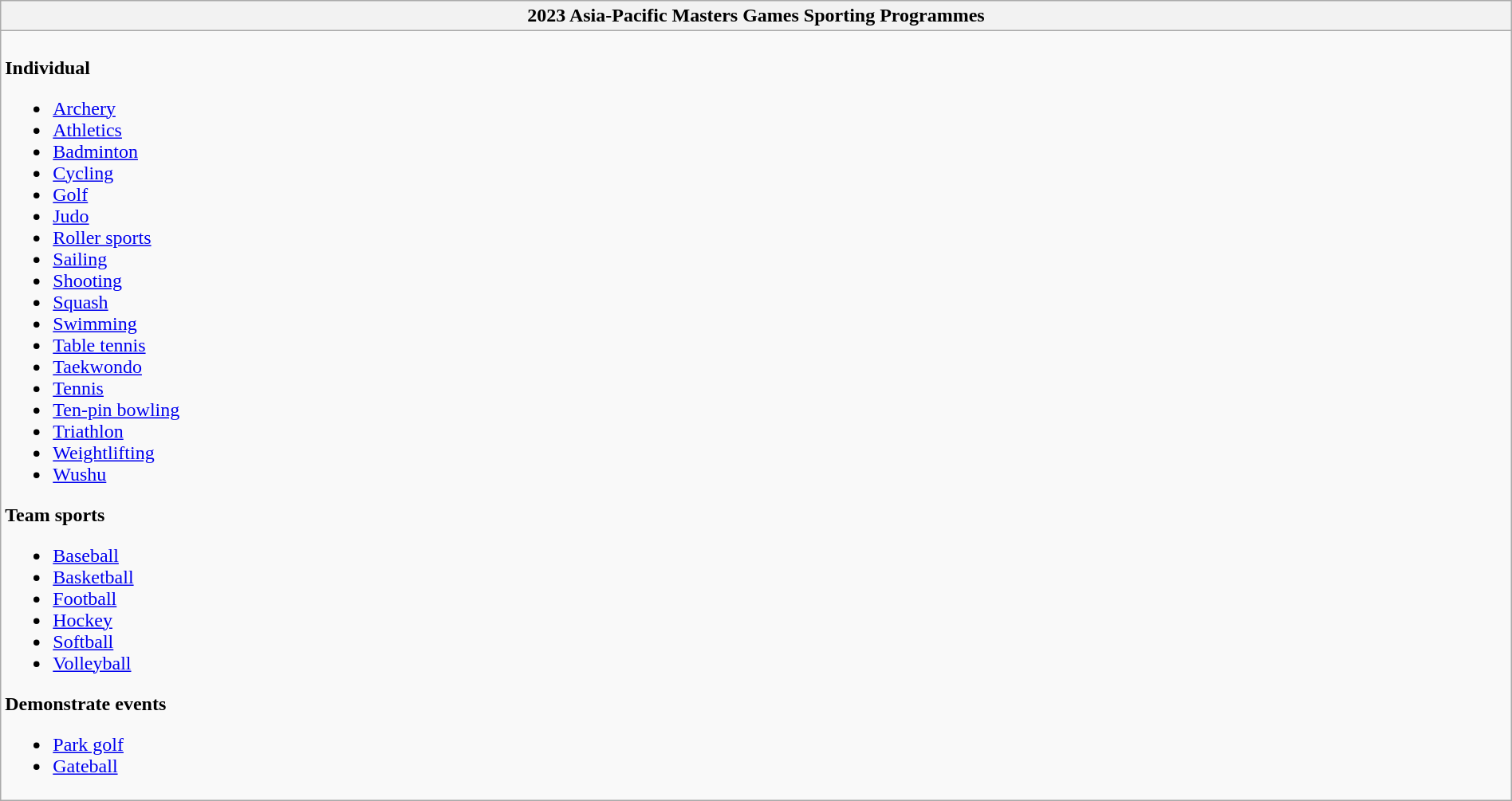<table class="wikitable" style="width: 100%;">
<tr>
<th>2023 Asia-Pacific Masters Games Sporting Programmes</th>
</tr>
<tr>
<td><br>

<strong>Individual</strong><ul><li><a href='#'>Archery</a></li><li><a href='#'>Athletics</a></li><li><a href='#'>Badminton</a></li><li><a href='#'>Cycling</a></li><li><a href='#'>Golf</a></li><li><a href='#'>Judo</a></li><li><a href='#'>Roller sports</a></li><li><a href='#'>Sailing</a></li><li><a href='#'>Shooting</a></li><li><a href='#'>Squash</a></li><li><a href='#'>Swimming</a></li><li><a href='#'>Table tennis</a></li><li><a href='#'>Taekwondo</a></li><li><a href='#'>Tennis</a></li><li><a href='#'>Ten-pin bowling</a></li><li><a href='#'>Triathlon</a></li><li><a href='#'>Weightlifting</a></li><li><a href='#'>Wushu</a></li></ul>
<strong>Team sports</strong><ul><li><a href='#'>Baseball</a></li><li><a href='#'>Basketball</a></li><li><a href='#'>Football</a></li><li><a href='#'>Hockey</a></li><li><a href='#'>Softball</a></li><li><a href='#'>Volleyball</a></li></ul>
<strong>Demonstrate events</strong><ul><li><a href='#'>Park golf</a></li><li><a href='#'>Gateball</a></li></ul></td>
</tr>
</table>
